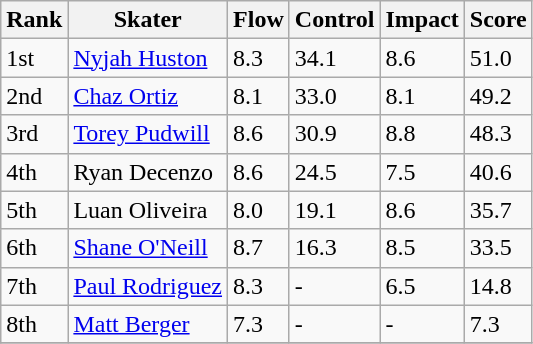<table class="wikitable">
<tr>
<th>Rank</th>
<th>Skater</th>
<th>Flow</th>
<th>Control</th>
<th>Impact</th>
<th>Score</th>
</tr>
<tr>
<td>1st</td>
<td><a href='#'>Nyjah Huston</a></td>
<td>8.3</td>
<td>34.1</td>
<td>8.6</td>
<td>51.0</td>
</tr>
<tr>
<td>2nd</td>
<td><a href='#'>Chaz Ortiz</a></td>
<td>8.1</td>
<td>33.0</td>
<td>8.1</td>
<td>49.2</td>
</tr>
<tr>
<td>3rd</td>
<td><a href='#'>Torey Pudwill</a></td>
<td>8.6</td>
<td>30.9</td>
<td>8.8</td>
<td>48.3</td>
</tr>
<tr>
<td>4th</td>
<td>Ryan Decenzo</td>
<td>8.6</td>
<td>24.5</td>
<td>7.5</td>
<td>40.6</td>
</tr>
<tr>
<td>5th</td>
<td>Luan Oliveira</td>
<td>8.0</td>
<td>19.1</td>
<td>8.6</td>
<td>35.7</td>
</tr>
<tr>
<td>6th</td>
<td><a href='#'>Shane O'Neill</a></td>
<td>8.7</td>
<td>16.3</td>
<td>8.5</td>
<td>33.5</td>
</tr>
<tr>
<td>7th</td>
<td><a href='#'>Paul Rodriguez</a></td>
<td>8.3</td>
<td>-</td>
<td>6.5</td>
<td>14.8</td>
</tr>
<tr>
<td>8th</td>
<td><a href='#'>Matt Berger</a></td>
<td>7.3</td>
<td>-</td>
<td>-</td>
<td>7.3</td>
</tr>
<tr>
</tr>
</table>
